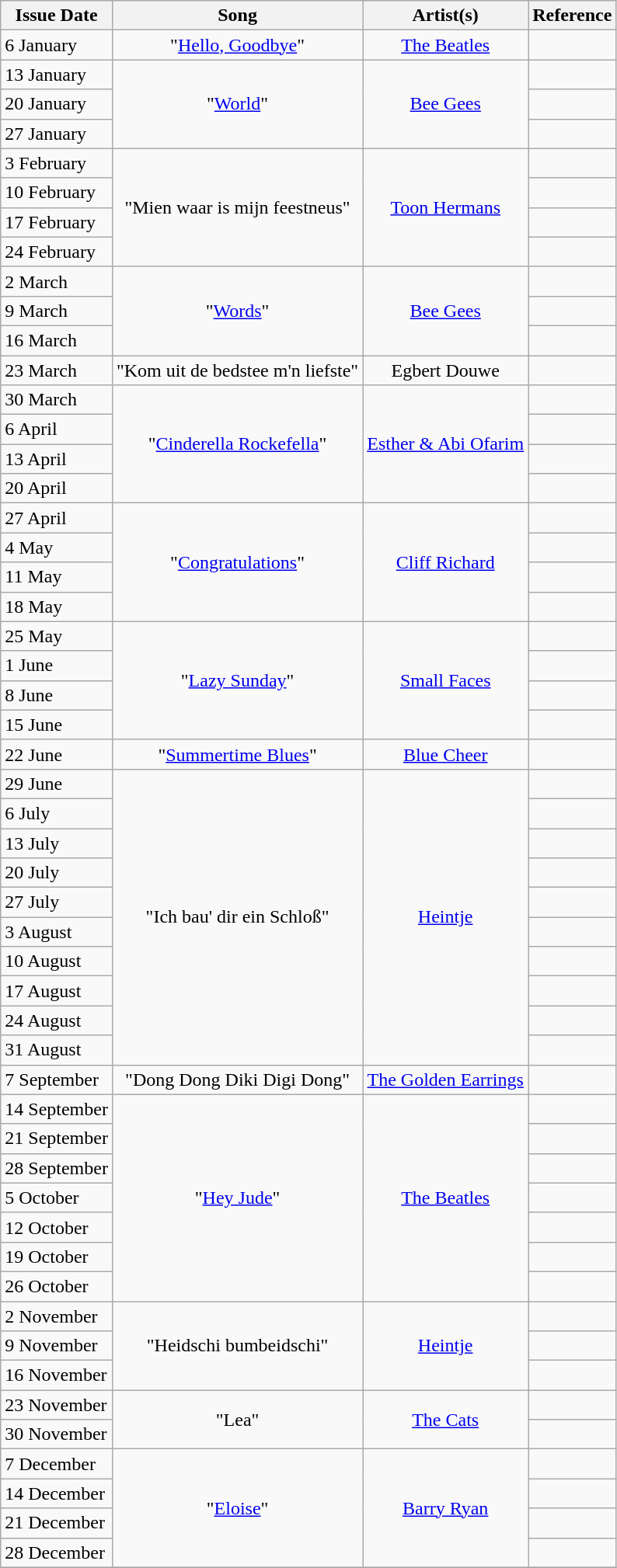<table class="wikitable">
<tr>
<th align="center">Issue Date</th>
<th align="center">Song</th>
<th align="center">Artist(s)</th>
<th align="center">Reference</th>
</tr>
<tr>
<td>6 January</td>
<td align="center">"<a href='#'>Hello, Goodbye</a>"</td>
<td align="center"><a href='#'>The Beatles</a></td>
<td align="center"></td>
</tr>
<tr>
<td>13 January</td>
<td align="center" rowspan="3">"<a href='#'>World</a>"</td>
<td align="center" rowspan="3"><a href='#'>Bee Gees</a></td>
<td align="center"></td>
</tr>
<tr>
<td>20 January</td>
<td align="center"></td>
</tr>
<tr>
<td>27 January</td>
<td align="center"></td>
</tr>
<tr>
<td>3 February</td>
<td align="center" rowspan="4">"Mien waar is mijn feestneus"</td>
<td align="center" rowspan="4"><a href='#'>Toon Hermans</a></td>
<td align="center"></td>
</tr>
<tr>
<td>10 February</td>
<td align="center"></td>
</tr>
<tr>
<td>17 February</td>
<td align="center"></td>
</tr>
<tr>
<td>24 February</td>
<td align="center"></td>
</tr>
<tr>
<td>2 March</td>
<td align="center" rowspan="3">"<a href='#'>Words</a>"</td>
<td align="center" rowspan="3"><a href='#'>Bee Gees</a></td>
<td align="center"></td>
</tr>
<tr>
<td>9 March</td>
<td align="center"></td>
</tr>
<tr>
<td>16 March</td>
<td align="center"></td>
</tr>
<tr>
<td>23 March</td>
<td align="center">"Kom uit de bedstee m'n liefste"</td>
<td align="center">Egbert Douwe</td>
<td align="center"></td>
</tr>
<tr>
<td>30 March</td>
<td align="center" rowspan="4">"<a href='#'>Cinderella Rockefella</a>"</td>
<td align="center" rowspan="4"><a href='#'>Esther & Abi Ofarim</a></td>
<td align="center"></td>
</tr>
<tr>
<td>6 April</td>
<td align="center"></td>
</tr>
<tr>
<td>13 April</td>
<td align="center"></td>
</tr>
<tr>
<td>20 April</td>
<td align="center"></td>
</tr>
<tr>
<td>27 April</td>
<td align="center" rowspan="4">"<a href='#'>Congratulations</a>"</td>
<td align="center" rowspan="4"><a href='#'>Cliff Richard</a></td>
<td align="center"></td>
</tr>
<tr>
<td>4 May</td>
<td align="center"></td>
</tr>
<tr>
<td>11 May</td>
<td align="center"></td>
</tr>
<tr>
<td>18 May</td>
<td align="center"></td>
</tr>
<tr>
<td>25 May</td>
<td align="center" rowspan="4">"<a href='#'>Lazy Sunday</a>"</td>
<td align="center" rowspan="4"><a href='#'>Small Faces</a></td>
<td align="center"></td>
</tr>
<tr>
<td>1 June</td>
<td align="center"></td>
</tr>
<tr>
<td>8 June</td>
<td align="center"></td>
</tr>
<tr>
<td>15 June</td>
<td align="center"></td>
</tr>
<tr>
<td>22 June</td>
<td align="center">"<a href='#'>Summertime Blues</a>"</td>
<td align="center"><a href='#'>Blue Cheer</a></td>
<td align="center"></td>
</tr>
<tr>
<td>29 June</td>
<td align="center" rowspan="10">"Ich bau' dir ein Schloß"</td>
<td align="center" rowspan="10"><a href='#'>Heintje</a></td>
<td align="center"></td>
</tr>
<tr>
<td>6 July</td>
<td align="center"></td>
</tr>
<tr>
<td>13 July</td>
<td align="center"></td>
</tr>
<tr>
<td>20 July</td>
<td align="center"></td>
</tr>
<tr>
<td>27 July</td>
<td align="center"></td>
</tr>
<tr>
<td>3 August</td>
<td align="center"></td>
</tr>
<tr>
<td>10 August</td>
<td align="center"></td>
</tr>
<tr>
<td>17 August</td>
<td align="center"></td>
</tr>
<tr>
<td>24 August</td>
<td align="center"></td>
</tr>
<tr>
<td>31 August</td>
<td align="center"></td>
</tr>
<tr>
<td>7 September</td>
<td align="center">"Dong Dong Diki Digi Dong"</td>
<td align="center"><a href='#'>The Golden Earrings</a></td>
<td align="center"></td>
</tr>
<tr>
<td>14 September</td>
<td align="center" rowspan="7">"<a href='#'>Hey Jude</a>"</td>
<td align="center" rowspan="7"><a href='#'>The Beatles</a></td>
<td align="center"></td>
</tr>
<tr>
<td>21 September</td>
<td align="center"></td>
</tr>
<tr>
<td>28 September</td>
<td align="center"></td>
</tr>
<tr>
<td>5 October</td>
<td align="center"></td>
</tr>
<tr>
<td>12 October</td>
<td align="center"></td>
</tr>
<tr>
<td>19 October</td>
<td align="center"></td>
</tr>
<tr>
<td>26 October</td>
<td align="center"></td>
</tr>
<tr>
<td>2 November</td>
<td align="center" rowspan="3">"Heidschi bumbeidschi"</td>
<td align="center" rowspan="3"><a href='#'>Heintje</a></td>
<td align="center"></td>
</tr>
<tr>
<td>9 November</td>
<td align="center"></td>
</tr>
<tr>
<td>16 November</td>
<td align="center"></td>
</tr>
<tr>
<td>23 November</td>
<td align="center" rowspan="2">"Lea"</td>
<td align="center" rowspan="2"><a href='#'>The Cats</a></td>
<td align="center"></td>
</tr>
<tr>
<td>30 November</td>
<td align="center"></td>
</tr>
<tr>
<td>7 December</td>
<td align="center" rowspan="4">"<a href='#'>Eloise</a>"</td>
<td align="center" rowspan="4"><a href='#'>Barry Ryan</a></td>
<td align="center"></td>
</tr>
<tr>
<td>14 December</td>
<td align="center"></td>
</tr>
<tr>
<td>21 December</td>
<td align="center"></td>
</tr>
<tr>
<td>28 December</td>
<td align="center"></td>
</tr>
<tr>
</tr>
</table>
